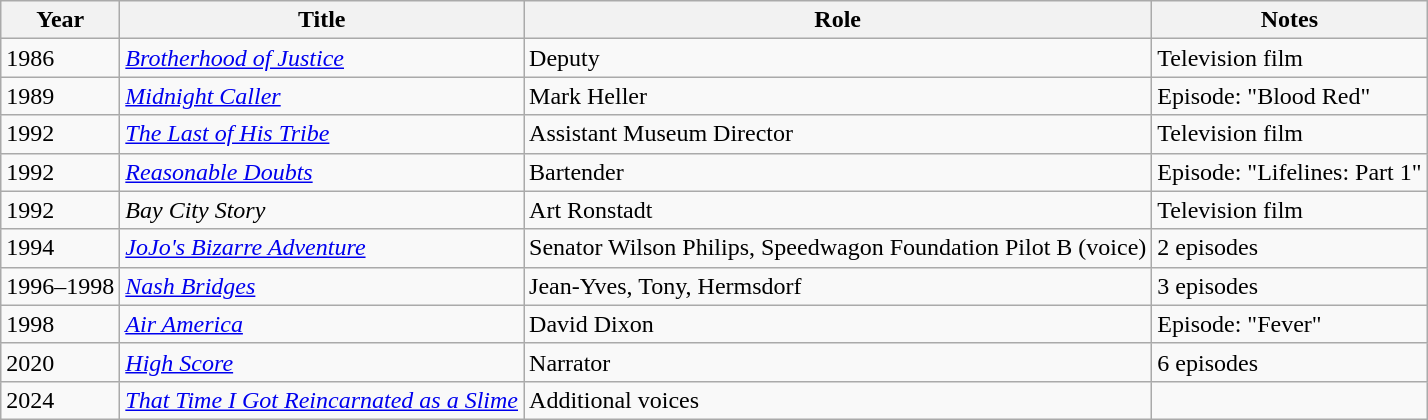<table class="wikitable sortable plainrowheaders" style="white-space:nowrap">
<tr>
<th>Year</th>
<th>Title</th>
<th>Role</th>
<th>Notes</th>
</tr>
<tr>
<td>1986</td>
<td><em><a href='#'>Brotherhood of Justice</a></em></td>
<td>Deputy</td>
<td> Television film</td>
</tr>
<tr>
<td>1989</td>
<td><em><a href='#'>Midnight Caller</a></em></td>
<td>Mark Heller</td>
<td> Episode: "Blood Red"</td>
</tr>
<tr>
<td>1992</td>
<td><em><a href='#'>The Last of His Tribe</a></em></td>
<td>Assistant Museum Director</td>
<td> Television film</td>
</tr>
<tr>
<td>1992</td>
<td><em><a href='#'>Reasonable Doubts</a></em></td>
<td>Bartender</td>
<td>Episode: "Lifelines: Part 1"</td>
</tr>
<tr>
<td>1992</td>
<td><em>Bay City Story</em></td>
<td>Art Ronstadt</td>
<td>Television film</td>
</tr>
<tr>
<td>1994</td>
<td><em><a href='#'>JoJo's Bizarre Adventure</a></em></td>
<td>Senator Wilson Philips, Speedwagon Foundation Pilot B (voice)</td>
<td> 2 episodes</td>
</tr>
<tr>
<td>1996–1998</td>
<td><em><a href='#'>Nash Bridges</a></em></td>
<td>Jean-Yves, Tony, Hermsdorf</td>
<td> 3 episodes</td>
</tr>
<tr>
<td>1998</td>
<td><em><a href='#'>Air America</a></em></td>
<td>David Dixon</td>
<td>Episode: "Fever"</td>
</tr>
<tr>
<td>2020</td>
<td><em><a href='#'>High Score</a></em></td>
<td>Narrator</td>
<td>6 episodes</td>
</tr>
<tr>
<td>2024</td>
<td><em><a href='#'>That Time I Got Reincarnated as a Slime</a></em></td>
<td>Additional voices</td>
<td></td>
</tr>
</table>
